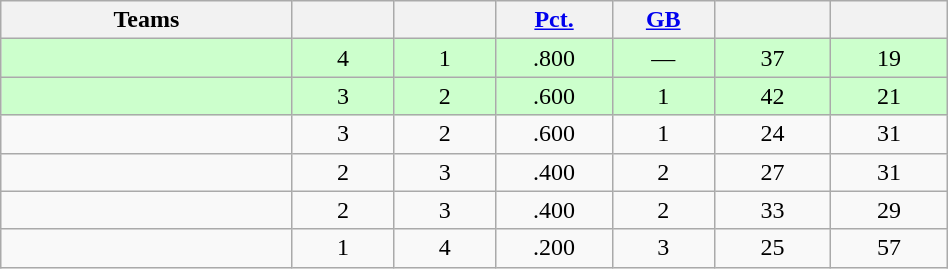<table class="wikitable" width="50%" style="text-align:center;">
<tr>
<th width="20%">Teams</th>
<th width="7%"></th>
<th width="7%"></th>
<th width="8%"><a href='#'>Pct.</a></th>
<th width="7%"><a href='#'>GB</a></th>
<th width="8%"></th>
<th width="8%"></th>
</tr>
<tr bgcolor="ccffcc">
<td align=left></td>
<td>4</td>
<td>1</td>
<td>.800</td>
<td>—</td>
<td>37</td>
<td>19</td>
</tr>
<tr bgcolor="ccffcc">
<td align=left></td>
<td>3</td>
<td>2</td>
<td>.600</td>
<td>1</td>
<td>42</td>
<td>21</td>
</tr>
<tr>
<td align=left></td>
<td>3</td>
<td>2</td>
<td>.600</td>
<td>1</td>
<td>24</td>
<td>31</td>
</tr>
<tr>
<td align=left></td>
<td>2</td>
<td>3</td>
<td>.400</td>
<td>2</td>
<td>27</td>
<td>31</td>
</tr>
<tr>
<td align=left></td>
<td>2</td>
<td>3</td>
<td>.400</td>
<td>2</td>
<td>33</td>
<td>29</td>
</tr>
<tr>
<td align=left></td>
<td>1</td>
<td>4</td>
<td>.200</td>
<td>3</td>
<td>25</td>
<td>57</td>
</tr>
</table>
